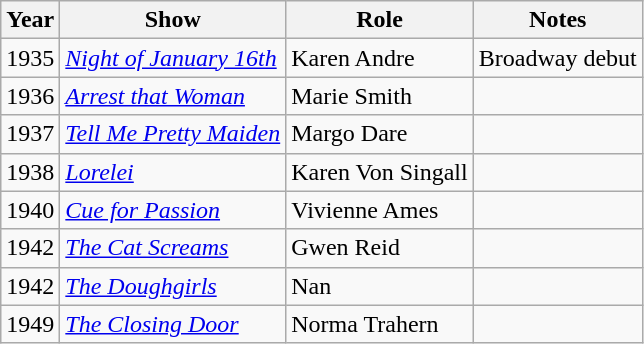<table class="wikitable">
<tr>
<th>Year</th>
<th>Show</th>
<th>Role</th>
<th>Notes</th>
</tr>
<tr>
<td>1935</td>
<td><em><a href='#'>Night of January 16th</a></em></td>
<td>Karen Andre</td>
<td>Broadway debut</td>
</tr>
<tr>
<td>1936</td>
<td><em><a href='#'>Arrest that Woman</a></em></td>
<td>Marie Smith</td>
<td></td>
</tr>
<tr>
<td>1937</td>
<td><em><a href='#'>Tell Me Pretty Maiden</a></em></td>
<td>Margo Dare</td>
<td></td>
</tr>
<tr>
<td>1938</td>
<td><em><a href='#'>Lorelei</a></em></td>
<td>Karen Von Singall</td>
<td></td>
</tr>
<tr>
<td>1940</td>
<td><em><a href='#'>Cue for Passion</a></em></td>
<td>Vivienne Ames</td>
<td></td>
</tr>
<tr>
<td>1942</td>
<td><em><a href='#'>The Cat Screams</a></em></td>
<td>Gwen Reid</td>
<td></td>
</tr>
<tr>
<td>1942</td>
<td><em><a href='#'>The Doughgirls</a></em></td>
<td>Nan</td>
<td></td>
</tr>
<tr>
<td>1949</td>
<td><em><a href='#'>The Closing Door</a></em></td>
<td>Norma Trahern</td>
<td></td>
</tr>
</table>
